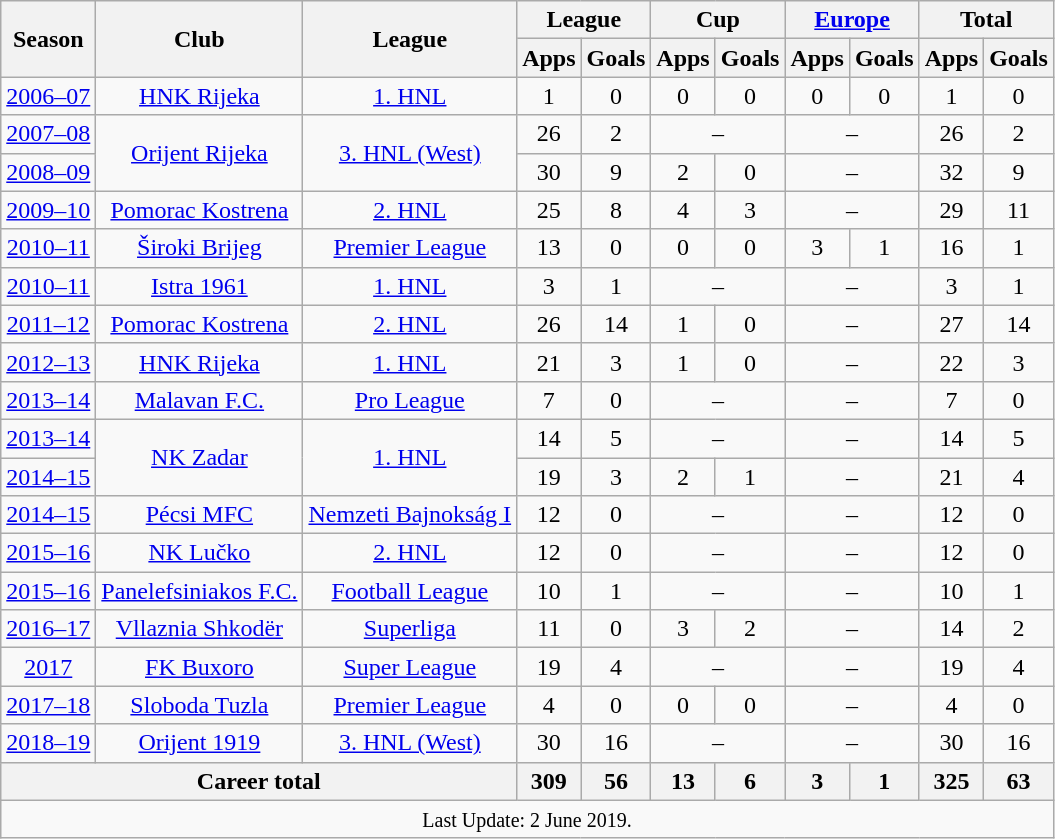<table class="wikitable" style="font-size:100%; text-align: center">
<tr>
<th rowspan="2">Season</th>
<th rowspan="2">Club</th>
<th rowspan="2">League</th>
<th colspan="2">League</th>
<th colspan="2">Cup</th>
<th colspan="2"><a href='#'>Europe</a></th>
<th colspan="2">Total</th>
</tr>
<tr>
<th>Apps</th>
<th>Goals</th>
<th>Apps</th>
<th>Goals</th>
<th>Apps</th>
<th>Goals</th>
<th>Apps</th>
<th>Goals</th>
</tr>
<tr>
<td><a href='#'>2006–07</a></td>
<td rowspan="1" valign="center"><a href='#'>HNK Rijeka</a></td>
<td rowspan="1" valign="center"><a href='#'>1. HNL</a></td>
<td>1</td>
<td>0</td>
<td>0</td>
<td>0</td>
<td>0</td>
<td>0</td>
<td>1</td>
<td>0</td>
</tr>
<tr>
<td><a href='#'>2007–08</a></td>
<td rowspan="2" valign="center"><a href='#'>Orijent Rijeka</a></td>
<td rowspan="2" valign="center"><a href='#'>3. HNL (West)</a></td>
<td>26</td>
<td>2</td>
<td colspan="2">–</td>
<td colspan="2">–</td>
<td>26</td>
<td>2</td>
</tr>
<tr>
<td><a href='#'>2008–09</a></td>
<td>30</td>
<td>9</td>
<td>2</td>
<td>0</td>
<td colspan="2">–</td>
<td>32</td>
<td>9</td>
</tr>
<tr>
<td><a href='#'>2009–10</a></td>
<td rowspan="1" valign="center"><a href='#'>Pomorac Kostrena</a></td>
<td rowspan="1" valign="center"><a href='#'>2. HNL</a></td>
<td>25</td>
<td>8</td>
<td>4</td>
<td>3</td>
<td colspan="2">–</td>
<td>29</td>
<td>11</td>
</tr>
<tr>
<td><a href='#'>2010–11</a></td>
<td rowspan="1" valign="center"><a href='#'>Široki Brijeg</a></td>
<td rowspan="1" valign="center"><a href='#'>Premier League</a></td>
<td>13</td>
<td>0</td>
<td>0</td>
<td>0</td>
<td>3</td>
<td>1</td>
<td>16</td>
<td>1</td>
</tr>
<tr>
<td><a href='#'>2010–11</a></td>
<td rowspan="1" valign="center"><a href='#'>Istra 1961</a></td>
<td rowspan="1" valign="center"><a href='#'>1. HNL</a></td>
<td>3</td>
<td>1</td>
<td colspan="2">–</td>
<td colspan="2">–</td>
<td>3</td>
<td>1</td>
</tr>
<tr>
<td><a href='#'>2011–12</a></td>
<td rowspan="1" valign="center"><a href='#'>Pomorac Kostrena</a></td>
<td rowspan="1" valign="center"><a href='#'>2. HNL</a></td>
<td>26</td>
<td>14</td>
<td>1</td>
<td>0</td>
<td colspan="2">–</td>
<td>27</td>
<td>14</td>
</tr>
<tr>
<td><a href='#'>2012–13</a></td>
<td rowspan="1" valign="center"><a href='#'>HNK Rijeka</a></td>
<td rowspan="1" valign="center"><a href='#'>1. HNL</a></td>
<td>21</td>
<td>3</td>
<td>1</td>
<td>0</td>
<td colspan="2">–</td>
<td>22</td>
<td>3</td>
</tr>
<tr>
<td><a href='#'>2013–14</a></td>
<td rowspan="1" valign="center"><a href='#'>Malavan F.C.</a></td>
<td rowspan="1" valign="center"><a href='#'>Pro League</a></td>
<td>7</td>
<td>0</td>
<td colspan="2">–</td>
<td colspan="2">–</td>
<td>7</td>
<td>0</td>
</tr>
<tr>
<td><a href='#'>2013–14</a></td>
<td rowspan="2" valign="center"><a href='#'>NK Zadar</a></td>
<td rowspan="2" valign="center"><a href='#'>1. HNL</a></td>
<td>14</td>
<td>5</td>
<td colspan="2">–</td>
<td colspan="2">–</td>
<td>14</td>
<td>5</td>
</tr>
<tr>
<td><a href='#'>2014–15</a></td>
<td>19</td>
<td>3</td>
<td>2</td>
<td>1</td>
<td colspan="2">–</td>
<td>21</td>
<td>4</td>
</tr>
<tr>
<td><a href='#'>2014–15</a></td>
<td rowspan="1" valign="center"><a href='#'>Pécsi MFC</a></td>
<td rowspan="1" valign="center"><a href='#'>Nemzeti Bajnokság I</a></td>
<td>12</td>
<td>0</td>
<td colspan="2">–</td>
<td colspan="2">–</td>
<td>12</td>
<td>0</td>
</tr>
<tr>
<td><a href='#'>2015–16</a></td>
<td rowspan="1" valign="center"><a href='#'>NK Lučko</a></td>
<td rowspan="1" valign="center"><a href='#'>2. HNL</a></td>
<td>12</td>
<td>0</td>
<td colspan="2">–</td>
<td colspan="2">–</td>
<td>12</td>
<td>0</td>
</tr>
<tr>
<td><a href='#'>2015–16</a></td>
<td rowspan="1" valign="center"><a href='#'>Panelefsiniakos F.C.</a></td>
<td rowspan="1" valign="center"><a href='#'>Football League</a></td>
<td>10</td>
<td>1</td>
<td colspan="2">–</td>
<td colspan="2">–</td>
<td>10</td>
<td>1</td>
</tr>
<tr>
<td><a href='#'>2016–17</a></td>
<td rowspan="1" valign="center"><a href='#'>Vllaznia Shkodër</a></td>
<td rowspan="1" valign="center"><a href='#'>Superliga</a></td>
<td>11</td>
<td>0</td>
<td>3</td>
<td>2</td>
<td colspan="2">–</td>
<td>14</td>
<td>2</td>
</tr>
<tr>
<td><a href='#'>2017</a></td>
<td rowspan="1" valign="center"><a href='#'>FK Buxoro</a></td>
<td rowspan="1" valign="center"><a href='#'>Super League</a></td>
<td>19</td>
<td>4</td>
<td colspan="2">–</td>
<td colspan="2">–</td>
<td>19</td>
<td>4</td>
</tr>
<tr>
<td><a href='#'>2017–18</a></td>
<td rowspan="1" valign="center"><a href='#'>Sloboda Tuzla</a></td>
<td rowspan="1" valign="center"><a href='#'>Premier League</a></td>
<td>4</td>
<td>0</td>
<td>0</td>
<td>0</td>
<td colspan="2">–</td>
<td>4</td>
<td>0</td>
</tr>
<tr>
<td><a href='#'>2018–19</a></td>
<td rowspan="1" valign="center"><a href='#'>Orijent 1919</a></td>
<td rowspan="1" valign="center"><a href='#'>3. HNL (West)</a></td>
<td>30</td>
<td>16</td>
<td colspan="2">–</td>
<td colspan="2">–</td>
<td>30</td>
<td>16</td>
</tr>
<tr>
<th colspan=3>Career total</th>
<th>309</th>
<th>56</th>
<th>13</th>
<th>6</th>
<th>3</th>
<th>1</th>
<th>325</th>
<th>63</th>
</tr>
<tr>
<td colspan="11"><small>Last Update: 2 June 2019.</small></td>
</tr>
</table>
